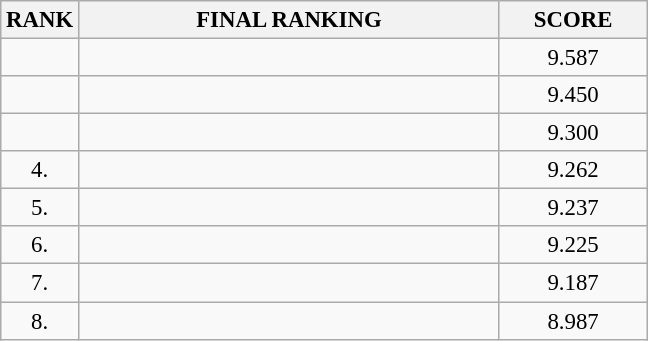<table class="wikitable" style="font-size:95%;">
<tr>
<th>RANK</th>
<th align="left" style="width: 18em">FINAL RANKING</th>
<th align="center" style="width: 6em">SCORE</th>
</tr>
<tr>
<td align="center"></td>
<td></td>
<td align="center">9.587</td>
</tr>
<tr>
<td align="center"></td>
<td></td>
<td align="center">9.450</td>
</tr>
<tr>
<td align="center"></td>
<td></td>
<td align="center">9.300</td>
</tr>
<tr>
<td align="center">4.</td>
<td></td>
<td align="center">9.262</td>
</tr>
<tr>
<td align="center">5.</td>
<td></td>
<td align="center">9.237</td>
</tr>
<tr>
<td align="center">6.</td>
<td></td>
<td align="center">9.225</td>
</tr>
<tr>
<td align="center">7.</td>
<td></td>
<td align="center">9.187</td>
</tr>
<tr>
<td align="center">8.</td>
<td></td>
<td align="center">8.987</td>
</tr>
</table>
